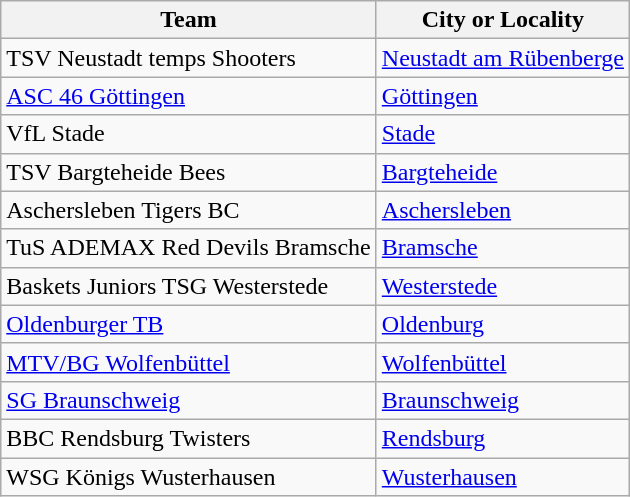<table class="wikitable sortable" style="margin:1em 2em 1em 1em;">
<tr>
<th>Team</th>
<th>City or Locality</th>
</tr>
<tr>
<td>TSV Neustadt temps Shooters</td>
<td><a href='#'>Neustadt am Rübenberge</a></td>
</tr>
<tr>
<td><a href='#'>ASC 46 Göttingen</a></td>
<td><a href='#'>Göttingen</a></td>
</tr>
<tr>
<td>VfL Stade</td>
<td><a href='#'>Stade</a></td>
</tr>
<tr>
<td>TSV Bargteheide Bees</td>
<td><a href='#'>Bargteheide</a></td>
</tr>
<tr>
<td>Aschersleben Tigers BC</td>
<td><a href='#'>Aschersleben</a></td>
</tr>
<tr>
<td>TuS ADEMAX Red Devils Bramsche</td>
<td><a href='#'>Bramsche</a></td>
</tr>
<tr>
<td>Baskets Juniors TSG Westerstede</td>
<td><a href='#'>Westerstede</a></td>
</tr>
<tr>
<td><a href='#'>Oldenburger TB</a></td>
<td><a href='#'>Oldenburg</a></td>
</tr>
<tr>
<td><a href='#'>MTV/BG Wolfenbüttel</a></td>
<td><a href='#'>Wolfenbüttel</a></td>
</tr>
<tr>
<td><a href='#'>SG Braunschweig</a></td>
<td><a href='#'>Braunschweig</a></td>
</tr>
<tr>
<td>BBC Rendsburg Twisters</td>
<td><a href='#'>Rendsburg</a></td>
</tr>
<tr>
<td>WSG Königs Wusterhausen</td>
<td><a href='#'>Wusterhausen</a></td>
</tr>
</table>
